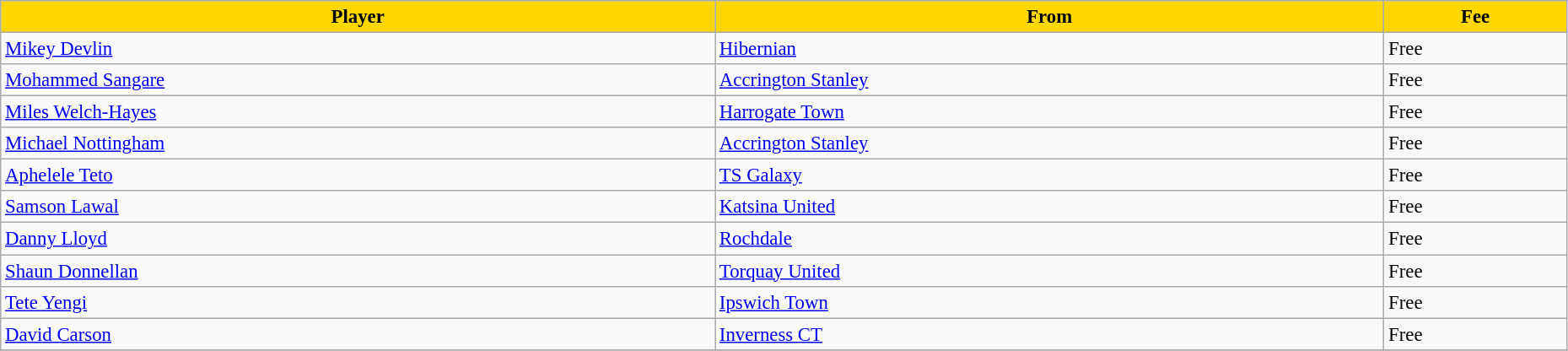<table class="wikitable" style="text-align:left; font-size:95%;width:98%;">
<tr>
<th style="background:gold; color:black;">Player</th>
<th style="background:gold; color:black;">From</th>
<th style="background:gold; color:black;">Fee</th>
</tr>
<tr>
<td> <a href='#'>Mikey Devlin</a></td>
<td> <a href='#'>Hibernian</a></td>
<td>Free</td>
</tr>
<tr>
<td> <a href='#'>Mohammed Sangare</a></td>
<td> <a href='#'>Accrington Stanley</a></td>
<td>Free</td>
</tr>
<tr>
<td> <a href='#'>Miles Welch-Hayes</a></td>
<td> <a href='#'>Harrogate Town</a></td>
<td>Free</td>
</tr>
<tr>
<td> <a href='#'>Michael Nottingham</a></td>
<td> <a href='#'>Accrington Stanley</a></td>
<td>Free</td>
</tr>
<tr>
<td> <a href='#'>Aphelele Teto</a></td>
<td> <a href='#'>TS Galaxy</a></td>
<td>Free</td>
</tr>
<tr>
<td> <a href='#'>Samson Lawal</a></td>
<td> <a href='#'>Katsina United</a></td>
<td>Free</td>
</tr>
<tr>
<td> <a href='#'>Danny Lloyd</a></td>
<td> <a href='#'>Rochdale</a></td>
<td>Free</td>
</tr>
<tr>
<td> <a href='#'>Shaun Donnellan</a></td>
<td> <a href='#'>Torquay United</a></td>
<td>Free</td>
</tr>
<tr>
<td> <a href='#'>Tete Yengi</a></td>
<td> <a href='#'>Ipswich Town</a></td>
<td>Free</td>
</tr>
<tr>
<td> <a href='#'>David Carson</a></td>
<td> <a href='#'>Inverness CT</a></td>
<td>Free</td>
</tr>
<tr>
</tr>
</table>
